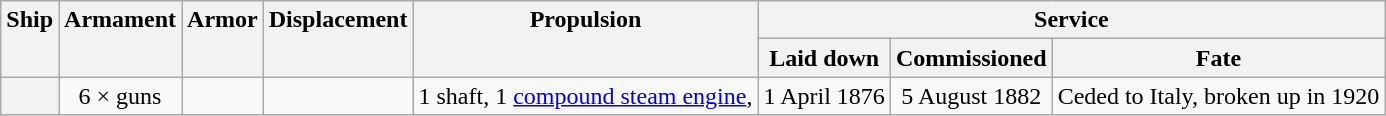<table class="wikitable plainrowheaders" style="text-align: center;">
<tr valign="top">
<th scope="col" rowspan="2">Ship</th>
<th scope="col" rowspan="2">Armament</th>
<th scope="col" rowspan="2">Armor</th>
<th scope="col" rowspan="2">Displacement</th>
<th scope="col" rowspan="2">Propulsion</th>
<th scope="col" colspan="3">Service</th>
</tr>
<tr valign="top">
<th scope="col">Laid down</th>
<th scope="col">Commissioned</th>
<th scope="col">Fate</th>
</tr>
<tr valign="center">
<th scope="row"></th>
<td>6 ×  guns</td>
<td></td>
<td></td>
<td>1 shaft, 1 <a href='#'>compound steam engine</a>, </td>
<td>1 April 1876</td>
<td>5 August 1882</td>
<td>Ceded to Italy, broken up in 1920</td>
</tr>
</table>
